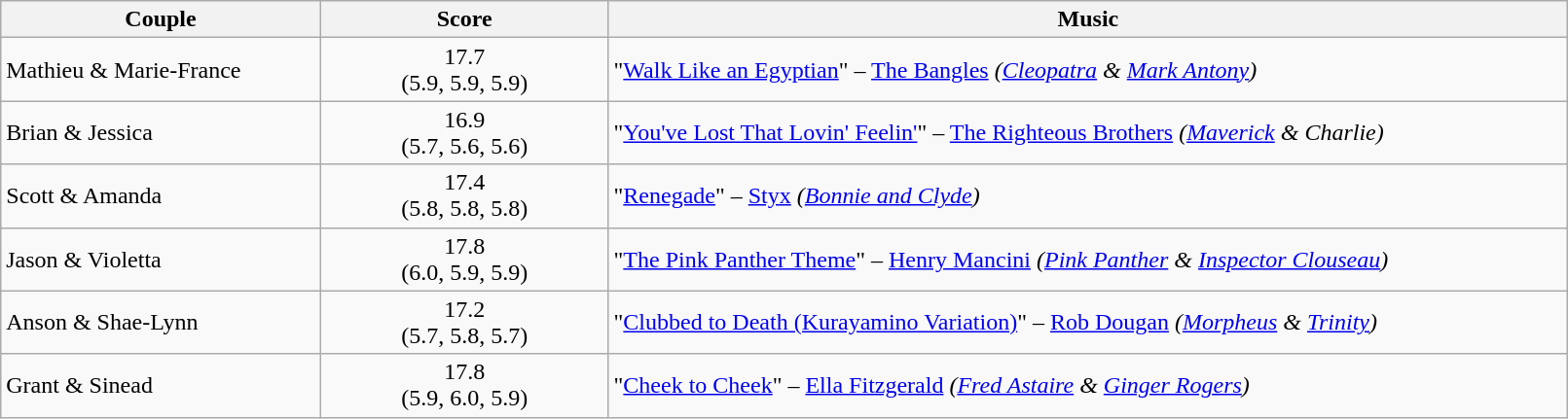<table class="wikitable" style="width:85%;">
<tr>
<th style="width:20%;">Couple</th>
<th style="width:18%;">Score</th>
<th style="width:60%;">Music</th>
</tr>
<tr>
<td>Mathieu & Marie-France</td>
<td style="text-align: center;">17.7 <br> (5.9, 5.9, 5.9)</td>
<td>"<a href='#'>Walk Like an Egyptian</a>" – <a href='#'>The Bangles</a> <em>(<a href='#'>Cleopatra</a> & <a href='#'>Mark Antony</a>)</em></td>
</tr>
<tr>
<td>Brian & Jessica</td>
<td style="text-align: center;">16.9 <br> (5.7, 5.6, 5.6)</td>
<td>"<a href='#'>You've Lost That Lovin' Feelin'</a>" – <a href='#'>The Righteous Brothers</a> <em>(<a href='#'>Maverick</a> & Charlie)</em></td>
</tr>
<tr>
<td>Scott & Amanda</td>
<td style="text-align: center;">17.4 <br> (5.8, 5.8, 5.8)</td>
<td>"<a href='#'>Renegade</a>" – <a href='#'>Styx</a> <em>(<a href='#'>Bonnie and Clyde</a>)</em></td>
</tr>
<tr>
<td>Jason & Violetta</td>
<td style="text-align: center;">17.8 <br> (6.0, 5.9, 5.9)</td>
<td>"<a href='#'>The Pink Panther Theme</a>" – <a href='#'>Henry Mancini</a> <em>(<a href='#'>Pink Panther</a> & <a href='#'>Inspector Clouseau</a>)</em></td>
</tr>
<tr>
<td>Anson & Shae-Lynn</td>
<td style="text-align: center;">17.2 <br> (5.7, 5.8, 5.7)</td>
<td>"<a href='#'>Clubbed to Death (Kurayamino Variation)</a>" – <a href='#'>Rob Dougan</a> <em>(<a href='#'>Morpheus</a> & <a href='#'>Trinity</a>)</em></td>
</tr>
<tr>
<td>Grant & Sinead</td>
<td style="text-align: center;">17.8 <br> (5.9, 6.0, 5.9)</td>
<td>"<a href='#'>Cheek to Cheek</a>" – <a href='#'>Ella Fitzgerald</a> <em>(<a href='#'>Fred Astaire</a> & <a href='#'>Ginger Rogers</a>)</em></td>
</tr>
</table>
